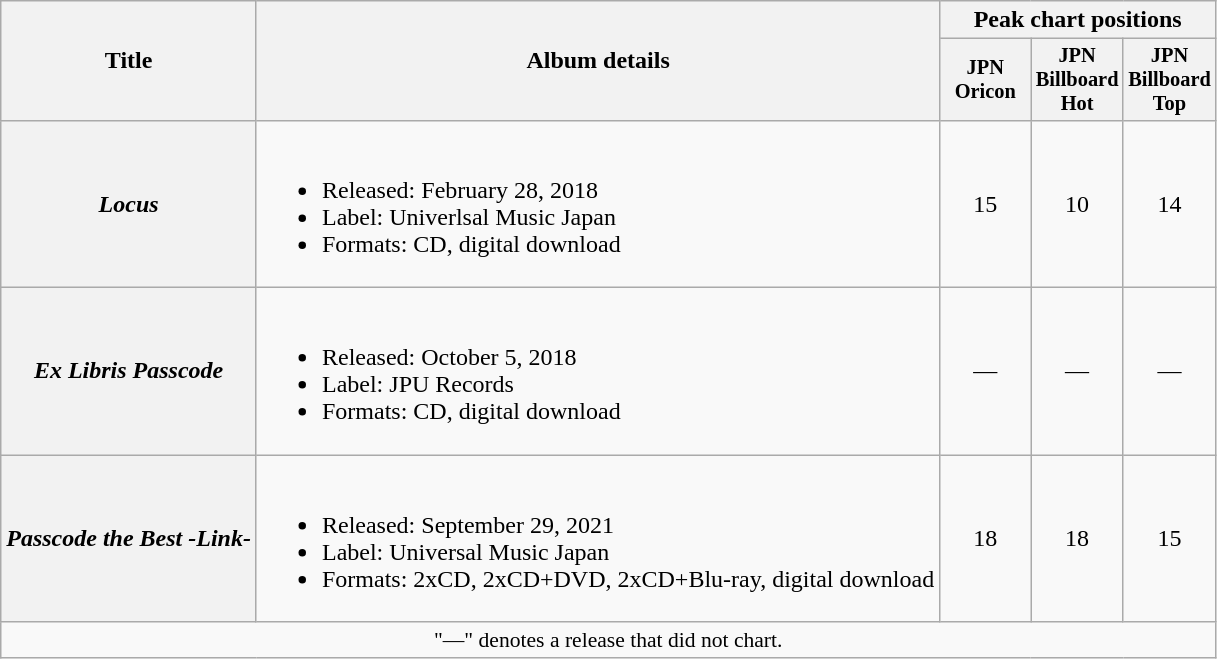<table class="wikitable plainrowheaders">
<tr>
<th scope="col" rowspan="2">Title</th>
<th scope="col" rowspan="2">Album details</th>
<th scope="col" colspan="3">Peak chart positions</th>
</tr>
<tr>
<th scope="col" style="width:4em;font-size:85%">JPN<br>Oricon<br></th>
<th scope="col" style="width:4em;font-size:85%">JPN<br>Billboard<br>Hot<br></th>
<th scope="col" style="width:4em;font-size:85%">JPN<br>Billboard<br>Top<br></th>
</tr>
<tr>
<th scope="row"><em>Locus</em></th>
<td><br><ul><li>Released: February 28, 2018</li><li>Label: Univerlsal Music Japan</li><li>Formats: CD, digital download</li></ul></td>
<td align="center">15</td>
<td align="center">10</td>
<td align="center">14</td>
</tr>
<tr>
<th scope="row"><em>Ex Libris Passcode</em></th>
<td><br><ul><li>Released: October 5, 2018</li><li>Label: JPU Records</li><li>Formats: CD, digital download</li></ul></td>
<td align="center">—</td>
<td align="center">—</td>
<td align="center">—</td>
</tr>
<tr>
<th scope="row"><em>Passcode the Best -Link-</em></th>
<td><br><ul><li>Released: September 29, 2021</li><li>Label: Universal Music Japan</li><li>Formats: 2xCD, 2xCD+DVD, 2xCD+Blu-ray, digital download</li></ul></td>
<td align="center">18</td>
<td align="center">18</td>
<td align="center">15</td>
</tr>
<tr>
<td align="center" colspan="5" style="font-size:90%">"—" denotes a release that did not chart.</td>
</tr>
</table>
